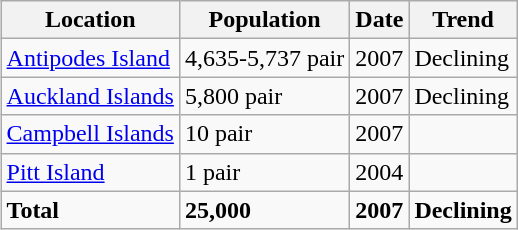<table class="wikitable" style="float: right;">
<tr>
<th>Location</th>
<th>Population</th>
<th>Date</th>
<th>Trend</th>
</tr>
<tr>
<td><a href='#'>Antipodes Island</a></td>
<td>4,635-5,737 pair</td>
<td>2007</td>
<td>Declining</td>
</tr>
<tr>
<td><a href='#'>Auckland Islands</a></td>
<td>5,800 pair</td>
<td>2007</td>
<td>Declining</td>
</tr>
<tr>
<td><a href='#'>Campbell Islands</a></td>
<td>10 pair</td>
<td>2007</td>
<td></td>
</tr>
<tr>
<td><a href='#'>Pitt Island</a></td>
<td>1 pair</td>
<td>2004</td>
<td></td>
</tr>
<tr>
<td><strong>Total</strong></td>
<td><strong>25,000</strong></td>
<td><strong>2007</strong></td>
<td><strong>Declining</strong></td>
</tr>
</table>
